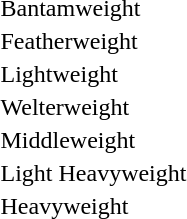<table>
<tr>
<td>Bantamweight<br> </td>
<td></td>
<td></td>
<td></td>
</tr>
<tr>
<td>Featherweight<br> </td>
<td></td>
<td></td>
<td></td>
</tr>
<tr>
<td>Lightweight<br> </td>
<td></td>
<td></td>
<td></td>
</tr>
<tr>
<td>Welterweight<br>  </td>
<td></td>
<td></td>
<td></td>
</tr>
<tr>
<td>Middleweight<br> </td>
<td></td>
<td></td>
<td></td>
</tr>
<tr>
<td>Light Heavyweight<br> </td>
<td></td>
<td></td>
<td></td>
</tr>
<tr>
<td>Heavyweight<br> </td>
<td></td>
<td></td>
<td></td>
</tr>
</table>
